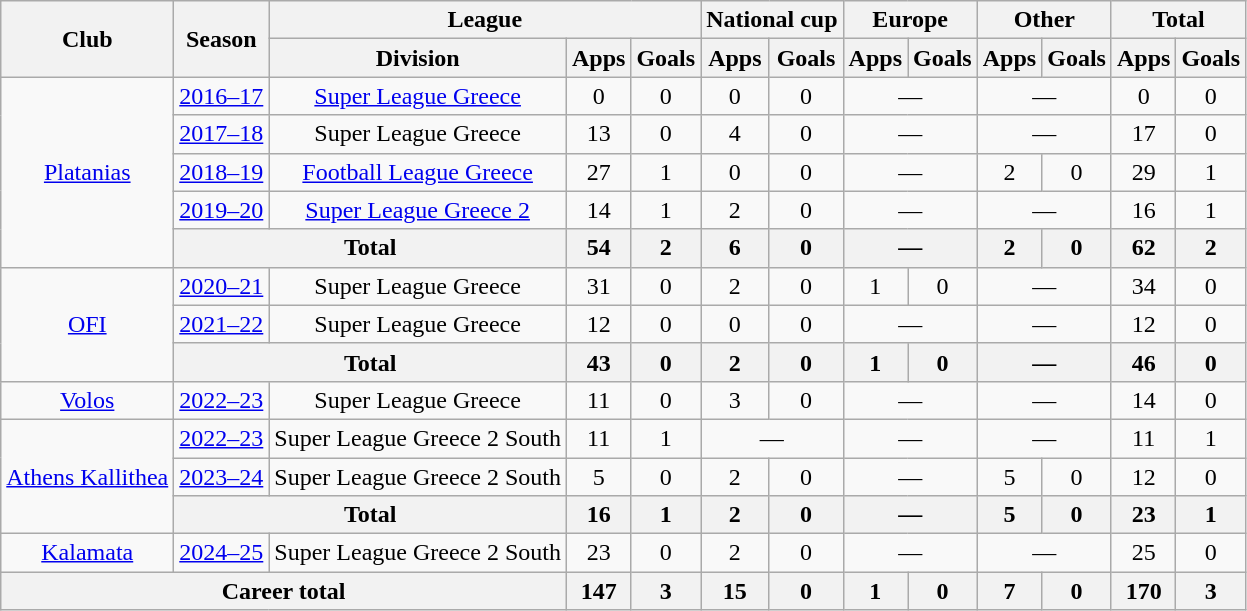<table class="wikitable" style="text-align: center;">
<tr>
<th rowspan="2">Club</th>
<th rowspan="2">Season</th>
<th colspan="3">League</th>
<th colspan="2">National cup</th>
<th colspan="2">Europe</th>
<th colspan="2">Other</th>
<th colspan="2">Total</th>
</tr>
<tr>
<th>Division</th>
<th>Apps</th>
<th>Goals</th>
<th>Apps</th>
<th>Goals</th>
<th>Apps</th>
<th>Goals</th>
<th>Apps</th>
<th>Goals</th>
<th>Apps</th>
<th>Goals</th>
</tr>
<tr>
<td rowspan="5"><a href='#'>Platanias</a></td>
<td><a href='#'>2016–17</a></td>
<td><a href='#'>Super League Greece</a></td>
<td>0</td>
<td>0</td>
<td>0</td>
<td>0</td>
<td colspan="2">―</td>
<td colspan="2">―</td>
<td>0</td>
<td>0</td>
</tr>
<tr>
<td><a href='#'>2017–18</a></td>
<td>Super League Greece</td>
<td>13</td>
<td>0</td>
<td>4</td>
<td>0</td>
<td colspan="2">―</td>
<td colspan="2">―</td>
<td>17</td>
<td>0</td>
</tr>
<tr>
<td><a href='#'>2018–19</a></td>
<td><a href='#'>Football League Greece</a></td>
<td>27</td>
<td>1</td>
<td>0</td>
<td>0</td>
<td colspan="2">―</td>
<td>2</td>
<td>0</td>
<td>29</td>
<td>1</td>
</tr>
<tr>
<td><a href='#'>2019–20</a></td>
<td><a href='#'>Super League Greece 2</a></td>
<td>14</td>
<td>1</td>
<td>2</td>
<td>0</td>
<td colspan="2">―</td>
<td colspan="2">―</td>
<td>16</td>
<td>1</td>
</tr>
<tr>
<th colspan="2">Total</th>
<th>54</th>
<th>2</th>
<th>6</th>
<th>0</th>
<th colspan="2">―</th>
<th>2</th>
<th>0</th>
<th>62</th>
<th>2</th>
</tr>
<tr>
<td rowspan="3"><a href='#'>OFI</a></td>
<td><a href='#'>2020–21</a></td>
<td>Super League Greece</td>
<td>31</td>
<td>0</td>
<td>2</td>
<td>0</td>
<td>1</td>
<td>0</td>
<td colspan="2">―</td>
<td>34</td>
<td>0</td>
</tr>
<tr>
<td><a href='#'>2021–22</a></td>
<td>Super League Greece</td>
<td>12</td>
<td>0</td>
<td>0</td>
<td>0</td>
<td colspan="2">―</td>
<td colspan="2">―</td>
<td>12</td>
<td>0</td>
</tr>
<tr>
<th colspan="2">Total</th>
<th>43</th>
<th>0</th>
<th>2</th>
<th>0</th>
<th>1</th>
<th>0</th>
<th colspan="2">―</th>
<th>46</th>
<th>0</th>
</tr>
<tr>
<td><a href='#'>Volos</a></td>
<td><a href='#'>2022–23</a></td>
<td>Super League Greece</td>
<td>11</td>
<td>0</td>
<td>3</td>
<td>0</td>
<td colspan="2">―</td>
<td colspan="2">―</td>
<td>14</td>
<td>0</td>
</tr>
<tr>
<td rowspan="3"><a href='#'>Athens Kallithea</a></td>
<td><a href='#'>2022–23</a></td>
<td>Super League Greece 2 South</td>
<td>11</td>
<td>1</td>
<td colspan="2">―</td>
<td colspan="2">―</td>
<td colspan="2">―</td>
<td>11</td>
<td>1</td>
</tr>
<tr>
<td><a href='#'>2023–24</a></td>
<td>Super League Greece 2 South</td>
<td>5</td>
<td>0</td>
<td>2</td>
<td>0</td>
<td colspan="2">―</td>
<td>5</td>
<td>0</td>
<td>12</td>
<td>0</td>
</tr>
<tr>
<th colspan="2">Total</th>
<th>16</th>
<th>1</th>
<th>2</th>
<th>0</th>
<th colspan="2">―</th>
<th>5</th>
<th>0</th>
<th>23</th>
<th>1</th>
</tr>
<tr>
<td><a href='#'>Kalamata</a></td>
<td><a href='#'>2024–25</a></td>
<td>Super League Greece 2 South</td>
<td>23</td>
<td>0</td>
<td>2</td>
<td>0</td>
<td colspan="2">―</td>
<td colspan="2">―</td>
<td>25</td>
<td>0</td>
</tr>
<tr>
<th colspan="3">Career total</th>
<th>147</th>
<th>3</th>
<th>15</th>
<th>0</th>
<th>1</th>
<th>0</th>
<th>7</th>
<th>0</th>
<th>170</th>
<th>3</th>
</tr>
</table>
